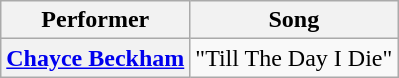<table class="wikitable unsortable" style="text-align:center;">
<tr>
<th scope="col">Performer</th>
<th scope="col">Song</th>
</tr>
<tr>
<th scope="row"><a href='#'>Chayce Beckham</a></th>
<td>"Till The Day I Die"</td>
</tr>
</table>
